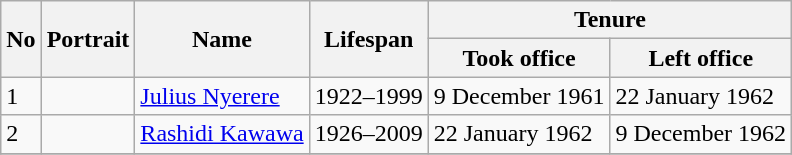<table class="wikitable">
<tr>
<th scope="col" rowspan="2">No</th>
<th scope="col" rowspan="2">Portrait</th>
<th scope="col" rowspan="2">Name</th>
<th scope="col" rowspan="2">Lifespan</th>
<th scope="col" colspan="2">Tenure</th>
</tr>
<tr>
<th scope="col">Took office</th>
<th scope="col">Left office</th>
</tr>
<tr>
<td>1</td>
<td></td>
<td><a href='#'>Julius Nyerere</a></td>
<td>1922–1999</td>
<td>9 December 1961</td>
<td>22 January 1962</td>
</tr>
<tr>
<td>2</td>
<td></td>
<td><a href='#'>Rashidi Kawawa</a></td>
<td>1926–2009</td>
<td>22 January 1962</td>
<td>9 December 1962</td>
</tr>
<tr>
</tr>
</table>
